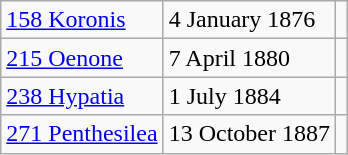<table class="wikitable floatright"  style="">
<tr>
<td><a href='#'>158 Koronis</a></td>
<td>4 January 1876</td>
<td></td>
</tr>
<tr>
<td><a href='#'>215 Oenone</a></td>
<td>7 April 1880</td>
<td></td>
</tr>
<tr>
<td><a href='#'>238 Hypatia</a></td>
<td>1 July 1884</td>
<td></td>
</tr>
<tr>
<td><a href='#'>271 Penthesilea</a></td>
<td>13 October 1887</td>
<td></td>
</tr>
</table>
